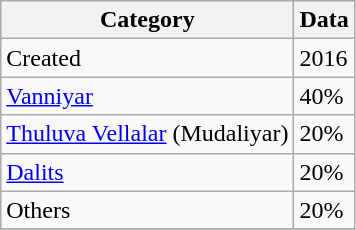<table class="wikitable" border="1"; width:300px>
<tr>
<th>Category</th>
<th>Data</th>
</tr>
<tr>
<td>Created</td>
<td>2016</td>
</tr>
<tr>
<td><a href='#'>Vanniyar</a></td>
<td>40%</td>
</tr>
<tr>
<td><a href='#'>Thuluva Vellalar</a> (Mudaliyar)</td>
<td>20%</td>
</tr>
<tr>
<td><a href='#'>Dalits</a></td>
<td>20%</td>
</tr>
<tr>
<td>Others</td>
<td>20%</td>
</tr>
<tr>
</tr>
</table>
